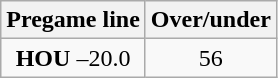<table class="wikitable">
<tr align="center">
<th style=>Pregame line</th>
<th style=>Over/under</th>
</tr>
<tr align="center">
<td><strong>HOU</strong> –20.0</td>
<td>56</td>
</tr>
</table>
